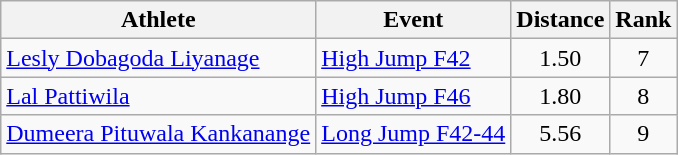<table class="wikitable">
<tr>
<th>Athlete</th>
<th>Event</th>
<th>Distance</th>
<th>Rank</th>
</tr>
<tr align=center>
<td align=left><a href='#'>Lesly Dobagoda Liyanage</a></td>
<td align=left><a href='#'>High Jump F42</a></td>
<td>1.50</td>
<td>7</td>
</tr>
<tr align=center>
<td align=left><a href='#'>Lal Pattiwila</a></td>
<td align=left><a href='#'>High Jump F46</a></td>
<td>1.80</td>
<td>8</td>
</tr>
<tr align=center>
<td align=left><a href='#'>Dumeera Pituwala Kankanange</a></td>
<td align=left><a href='#'>Long Jump F42-44</a></td>
<td>5.56</td>
<td>9</td>
</tr>
</table>
